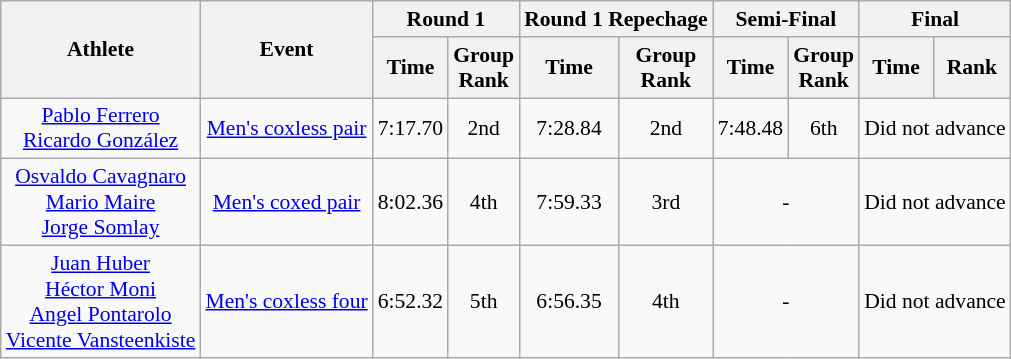<table class=wikitable style="font-size:90%">
<tr>
<th rowspan="2">Athlete</th>
<th rowspan="2">Event</th>
<th colspan="2">Round 1</th>
<th colspan="2">Round 1 Repechage</th>
<th colspan="2">Semi-Final</th>
<th colspan="2">Final</th>
</tr>
<tr>
<th>Time</th>
<th>Group<br>Rank</th>
<th>Time</th>
<th>Group<br>Rank</th>
<th>Time</th>
<th>Group<br>Rank</th>
<th>Time</th>
<th>Rank</th>
</tr>
<tr>
<td align=center><a href='#'>Pablo Ferrero</a><br><a href='#'>Ricardo González</a></td>
<td align=center><a href='#'>Men's coxless pair</a></td>
<td align=center>7:17.70</td>
<td align=center>2nd</td>
<td align=center>7:28.84</td>
<td align=center>2nd</td>
<td align=center>7:48.48</td>
<td align=center>6th</td>
<td colspan=2 align=center>Did not advance</td>
</tr>
<tr>
<td align=center><a href='#'>Osvaldo Cavagnaro</a><br><a href='#'>Mario Maire</a><br><a href='#'>Jorge Somlay</a></td>
<td align=center><a href='#'>Men's coxed pair</a></td>
<td align=center>8:02.36</td>
<td align=center>4th</td>
<td align=center>7:59.33</td>
<td align=center>3rd</td>
<td colspan=2 align=center>-</td>
<td colspan=2 align=center>Did not advance</td>
</tr>
<tr>
<td align=center><a href='#'>Juan Huber</a><br><a href='#'>Héctor Moni</a><br><a href='#'>Angel Pontarolo</a><br><a href='#'>Vicente Vansteenkiste</a></td>
<td align=center><a href='#'>Men's coxless four</a></td>
<td align=center>6:52.32</td>
<td align=center>5th</td>
<td align=center>6:56.35</td>
<td align=center>4th</td>
<td colspan=2 align=center>-</td>
<td colspan=2 align=center>Did not advance</td>
</tr>
</table>
